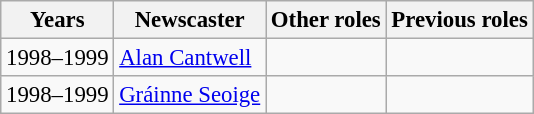<table class="wikitable" style="font-size:95%;">
<tr>
<th>Years</th>
<th>Newscaster</th>
<th>Other roles</th>
<th>Previous roles</th>
</tr>
<tr>
<td>1998–1999</td>
<td><a href='#'>Alan Cantwell</a></td>
<td></td>
<td></td>
</tr>
<tr>
<td>1998–1999</td>
<td><a href='#'>Gráinne Seoige</a></td>
<td></td>
<td></td>
</tr>
</table>
